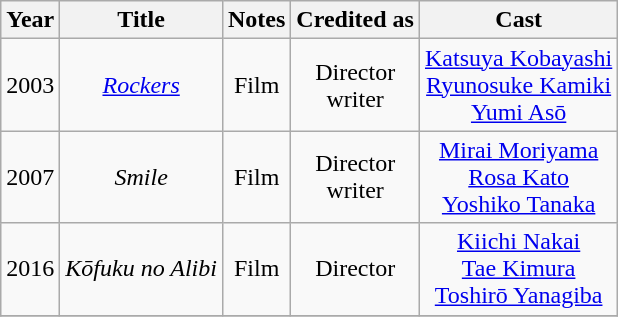<table class="wikitable">
<tr>
<th>Year</th>
<th>Title</th>
<th>Notes</th>
<th>Credited as</th>
<th>Cast</th>
</tr>
<tr align="center">
<td>2003</td>
<td><em><a href='#'>Rockers</a></em></td>
<td>Film</td>
<td>Director<br>writer</td>
<td><a href='#'>Katsuya Kobayashi</a><br><a href='#'>Ryunosuke Kamiki</a><br><a href='#'>Yumi Asō</a></td>
</tr>
<tr align="center">
<td>2007</td>
<td><em>Smile</em></td>
<td>Film</td>
<td>Director<br>writer</td>
<td><a href='#'>Mirai Moriyama</a><br><a href='#'>Rosa Kato</a><br><a href='#'>Yoshiko Tanaka</a></td>
</tr>
<tr align="center">
<td>2016</td>
<td><em>Kōfuku no Alibi</em></td>
<td>Film</td>
<td>Director</td>
<td><a href='#'>Kiichi Nakai</a><br><a href='#'>Tae Kimura</a><br><a href='#'>Toshirō Yanagiba</a></td>
</tr>
<tr align="center">
</tr>
</table>
